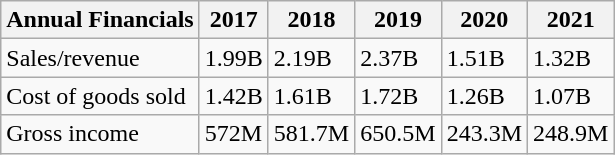<table class="wikitable">
<tr>
<th>Annual Financials</th>
<th>2017</th>
<th>2018</th>
<th>2019</th>
<th>2020</th>
<th>2021</th>
</tr>
<tr>
<td>Sales/revenue</td>
<td>1.99B</td>
<td>2.19B</td>
<td>2.37B</td>
<td>1.51B</td>
<td>1.32B</td>
</tr>
<tr>
<td>Cost of goods sold</td>
<td>1.42B</td>
<td>1.61B</td>
<td>1.72B</td>
<td>1.26B</td>
<td>1.07B</td>
</tr>
<tr>
<td>Gross income</td>
<td>572M</td>
<td>581.7M</td>
<td>650.5M</td>
<td>243.3M</td>
<td>248.9M</td>
</tr>
</table>
